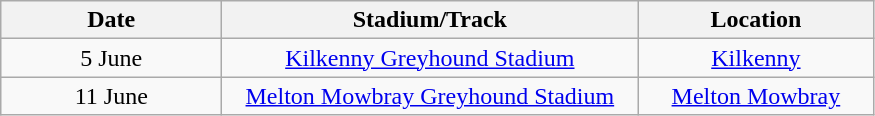<table class="wikitable" style="text-align:center">
<tr>
<th width=140>Date</th>
<th width=270>Stadium/Track</th>
<th width=150>Location</th>
</tr>
<tr>
<td>5 June</td>
<td><a href='#'>Kilkenny Greyhound Stadium</a></td>
<td><a href='#'>Kilkenny</a></td>
</tr>
<tr>
<td>11 June</td>
<td><a href='#'>Melton Mowbray Greyhound Stadium</a></td>
<td><a href='#'>Melton Mowbray</a></td>
</tr>
</table>
